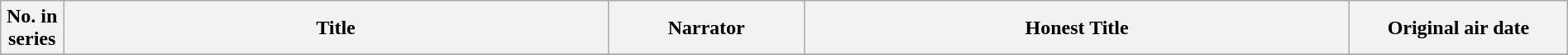<table class="wikitable plainrowheaders" style="width:100%;">
<tr>
<th style="width:1%">No. in<br>series</th>
<th style="width:25%">Title</th>
<th style="width:9%">Narrator</th>
<th style="width:25%">Honest Title</th>
<th style="width:10%">Original air date</th>
</tr>
<tr>
</tr>
</table>
